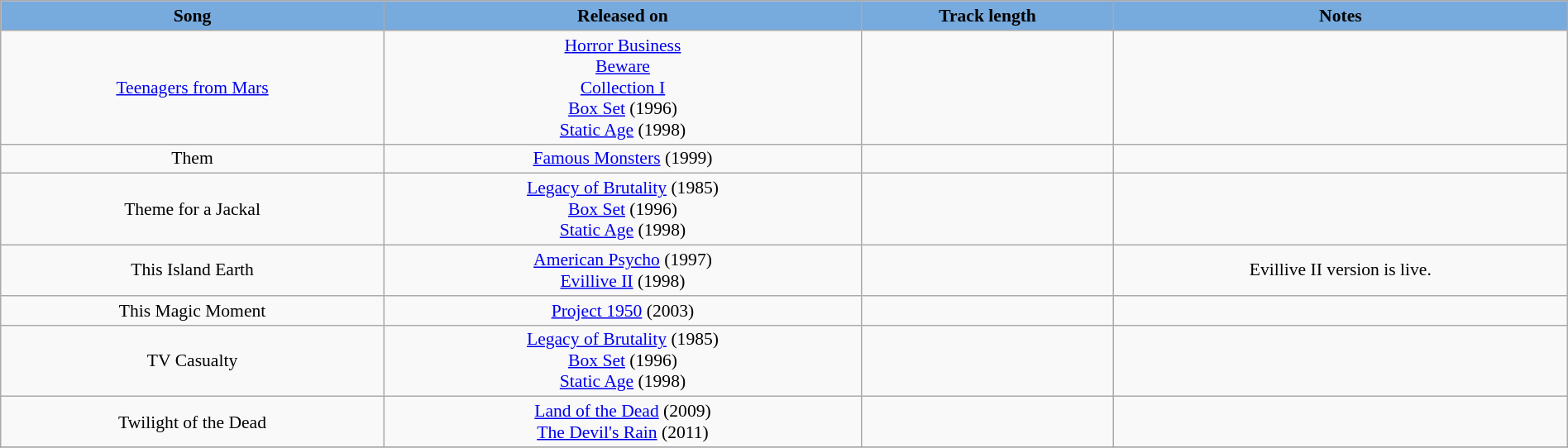<table class="wikitable" style="margin:0.5em auto; clear:both; font-size:.9em; text-align:center; width:100%">
<tr>
<th style="background: #7ad;">Song</th>
<th style="background: #7ad;">Released on</th>
<th style="background: #7ad;">Track length</th>
<th style="background: #7ad;">Notes</th>
</tr>
<tr>
<td><a href='#'>Teenagers from Mars</a></td>
<td><a href='#'>Horror Business</a><br><a href='#'>Beware</a><br><a href='#'>Collection I</a><br><a href='#'>Box Set</a> (1996)<br><a href='#'>Static Age</a> (1998)</td>
<td></td>
<td></td>
</tr>
<tr>
<td>Them</td>
<td><a href='#'>Famous Monsters</a> (1999)</td>
<td></td>
<td></td>
</tr>
<tr>
<td>Theme for a Jackal</td>
<td><a href='#'>Legacy of Brutality</a> (1985)<br><a href='#'>Box Set</a> (1996)<br><a href='#'>Static Age</a> (1998)</td>
<td></td>
<td></td>
</tr>
<tr>
<td>This Island Earth</td>
<td><a href='#'>American Psycho</a> (1997)<br><a href='#'>Evillive II</a> (1998)</td>
<td></td>
<td>Evillive II version is live.</td>
</tr>
<tr>
<td>This Magic Moment</td>
<td><a href='#'>Project 1950</a> (2003)</td>
<td></td>
<td></td>
</tr>
<tr>
<td>TV Casualty</td>
<td><a href='#'>Legacy of Brutality</a> (1985)<br><a href='#'>Box Set</a> (1996)<br><a href='#'>Static Age</a> (1998)</td>
<td></td>
<td></td>
</tr>
<tr>
<td>Twilight of the Dead</td>
<td><a href='#'>Land of the Dead</a> (2009)<br><a href='#'>The Devil's Rain</a> (2011)</td>
<td></td>
<td></td>
</tr>
<tr>
</tr>
</table>
